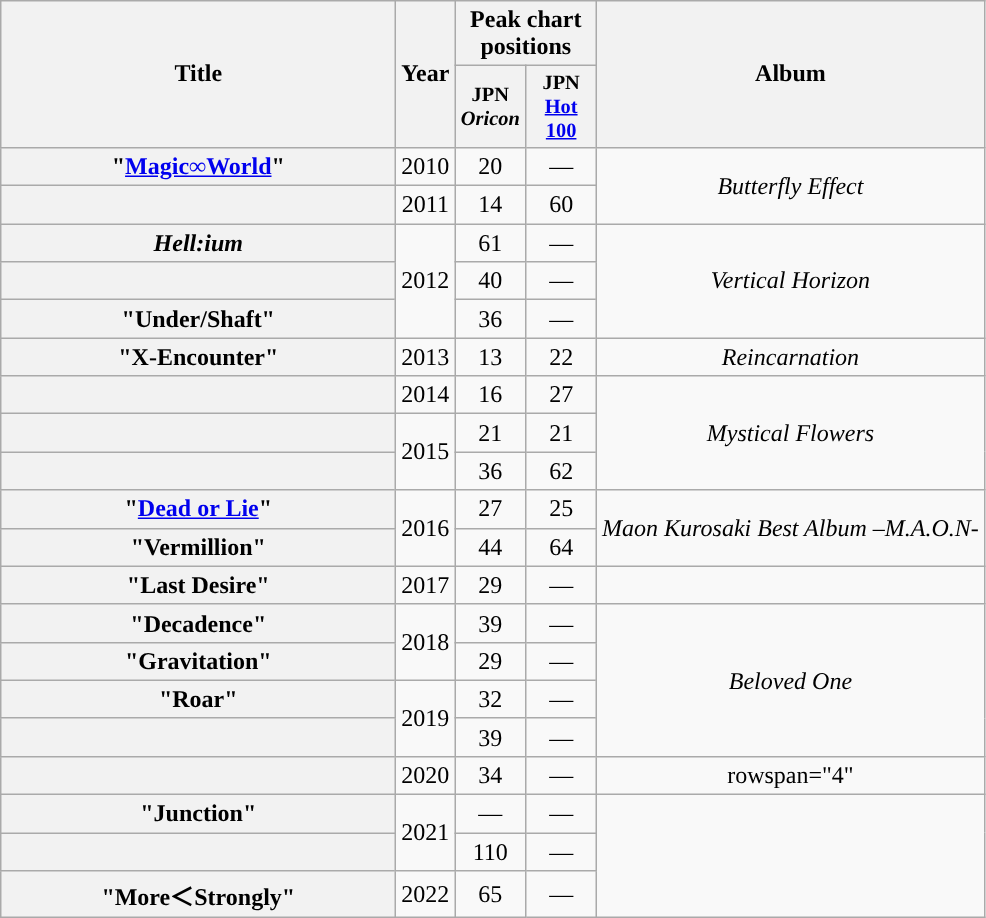<table class="wikitable plainrowheaders" style="text-align:center;">
<tr>
<th scope="col" rowspan="2" style="width:16em;">Title</th>
<th scope="col" rowspan="2">Year</th>
<th scope="col" colspan="2">Peak chart positions</th>
<th scope="col" rowspan="2">Album</th>
</tr>
<tr>
<th style="width:3em;font-size:85%">JPN <em>Oricon</em><br></th>
<th style="width:3em;font-size:85%">JPN <a href='#'>Hot 100</a><br></th>
</tr>
<tr>
<th scope="row">"<a href='#'>Magic∞World</a>"</th>
<td>2010</td>
<td>20</td>
<td>—</td>
<td rowspan=2><em>Butterfly Effect</em></td>
</tr>
<tr>
<th scope="row"></th>
<td>2011</td>
<td>14</td>
<td>60</td>
</tr>
<tr>
<th scope="row"><em>Hell:ium</em></th>
<td rowspan=3>2012</td>
<td>61</td>
<td>—</td>
<td rowspan=3><em>Vertical Horizon</em></td>
</tr>
<tr>
<th scope="row"></th>
<td>40</td>
<td>—</td>
</tr>
<tr>
<th scope="row">"Under/Shaft"</th>
<td>36</td>
<td>—</td>
</tr>
<tr>
<th scope="row">"X-Encounter"</th>
<td>2013</td>
<td>13</td>
<td>22</td>
<td><em>Reincarnation</em></td>
</tr>
<tr>
<th scope="row"></th>
<td>2014</td>
<td>16</td>
<td>27</td>
<td rowspan="3"><em>Mystical Flowers</em></td>
</tr>
<tr>
<th scope="row"></th>
<td rowspan="2">2015</td>
<td>21</td>
<td>21</td>
</tr>
<tr>
<th scope="row"></th>
<td>36</td>
<td>62</td>
</tr>
<tr>
<th scope="row">"<a href='#'>Dead or Lie</a>"</th>
<td rowspan="2">2016</td>
<td>27</td>
<td>25</td>
<td rowspan="2"><em>Maon Kurosaki Best Album –M.A.O.N-</em></td>
</tr>
<tr>
<th scope="row">"Vermillion"</th>
<td>44</td>
<td>64</td>
</tr>
<tr>
<th scope="row">"Last Desire"</th>
<td>2017</td>
<td>29</td>
<td>—</td>
<td></td>
</tr>
<tr>
<th scope="row">"Decadence"</th>
<td rowspan="2">2018</td>
<td>39</td>
<td>—</td>
<td rowspan="4"><em>Beloved One</em></td>
</tr>
<tr>
<th scope="row">"Gravitation"</th>
<td>29</td>
<td>—</td>
</tr>
<tr>
<th scope="row">"Roar"</th>
<td rowspan="2">2019</td>
<td>32</td>
<td>—</td>
</tr>
<tr>
<th scope="row"></th>
<td>39</td>
<td>—</td>
</tr>
<tr>
<th scope="row"></th>
<td>2020</td>
<td>34</td>
<td>—</td>
<td>rowspan="4" </td>
</tr>
<tr>
<th scope="row">"Junction"</th>
<td rowspan="2">2021</td>
<td>—</td>
<td>—</td>
</tr>
<tr>
<th scope="row"></th>
<td>110</td>
<td>—</td>
</tr>
<tr>
<th scope="row">"More＜Strongly"</th>
<td rowspan="1">2022</td>
<td>65</td>
<td>—</td>
</tr>
</table>
